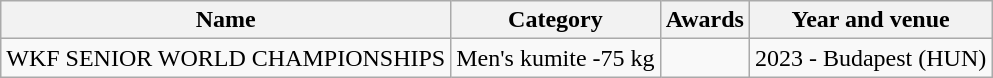<table class="wikitable">
<tr>
<th>Name</th>
<th>Category</th>
<th>Awards</th>
<th>Year and venue</th>
</tr>
<tr>
<td>WKF SENIOR WORLD CHAMPIONSHIPS</td>
<td>Men's kumite -75 kg</td>
<td></td>
<td>2023 - Budapest (HUN)</td>
</tr>
</table>
